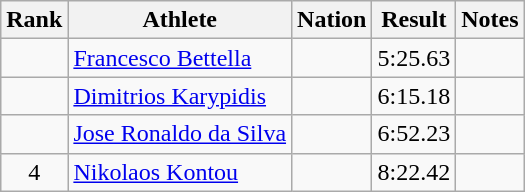<table class="wikitable sortable" style="text-align:center">
<tr>
<th>Rank</th>
<th>Athlete</th>
<th>Nation</th>
<th>Result</th>
<th>Notes</th>
</tr>
<tr>
<td></td>
<td align=left><a href='#'>Francesco Bettella</a></td>
<td align=left></td>
<td>5:25.63</td>
<td></td>
</tr>
<tr>
<td></td>
<td align=left><a href='#'>Dimitrios Karypidis</a></td>
<td align=left></td>
<td>6:15.18</td>
<td></td>
</tr>
<tr>
<td></td>
<td align=left><a href='#'>Jose Ronaldo da Silva</a></td>
<td align=left></td>
<td>6:52.23</td>
<td></td>
</tr>
<tr>
<td>4</td>
<td align=left><a href='#'>Nikolaos Kontou</a></td>
<td align=left></td>
<td>8:22.42</td>
<td></td>
</tr>
</table>
